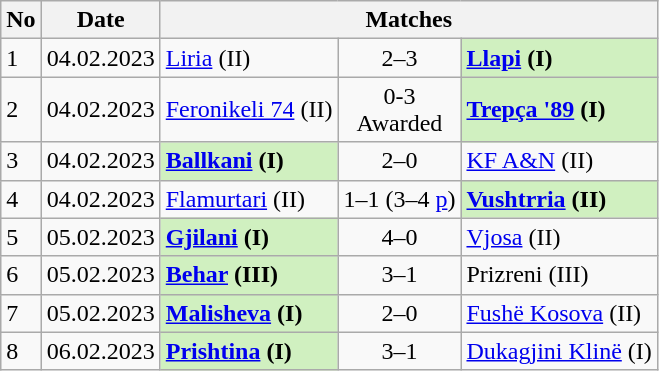<table class="wikitable">
<tr>
<th>No</th>
<th>Date</th>
<th colspan="3">Matches</th>
</tr>
<tr>
<td>1</td>
<td>04.02.2023</td>
<td><a href='#'>Liria</a> (II)</td>
<td align="center">2–3</td>
<td style="background:#d0f0c0;"><strong><a href='#'>Llapi</a> (I)</strong></td>
</tr>
<tr>
<td>2</td>
<td>04.02.2023</td>
<td><a href='#'>Feronikeli 74</a> (II)</td>
<td align="center">0-3<br>Awarded</td>
<td style="background:#d0f0c0;"><strong><a href='#'>Trepça '89</a> (I)</strong></td>
</tr>
<tr>
<td>3</td>
<td>04.02.2023</td>
<td style="background:#d0f0c0;"><strong><a href='#'>Ballkani</a> (I)</strong></td>
<td align="center">2–0</td>
<td><a href='#'>KF A&N</a> (II)</td>
</tr>
<tr>
<td>4</td>
<td>04.02.2023</td>
<td><a href='#'>Flamurtari</a> (II)</td>
<td align="center">1–1 (3–4 <a href='#'>p</a>)</td>
<td style="background:#d0f0c0;"><strong><a href='#'>Vushtrria</a> (II)</strong></td>
</tr>
<tr>
<td>5</td>
<td>05.02.2023</td>
<td style="background:#d0f0c0;"><strong><a href='#'>Gjilani</a> (I)</strong></td>
<td align="center">4–0</td>
<td><a href='#'>Vjosa</a> (II)</td>
</tr>
<tr>
<td>6</td>
<td>05.02.2023</td>
<td style="background:#d0f0c0;"><strong><a href='#'>Behar</a> (III)</strong></td>
<td align="center">3–1</td>
<td>Prizreni (III)</td>
</tr>
<tr>
<td>7</td>
<td>05.02.2023</td>
<td style="background:#d0f0c0;"><strong><a href='#'>Malisheva</a> (I) </strong></td>
<td align="center">2–0</td>
<td><a href='#'>Fushë Kosova</a> (II)</td>
</tr>
<tr>
<td>8</td>
<td>06.02.2023</td>
<td style="background:#d0f0c0;"><strong><a href='#'>Prishtina</a> (I)</strong></td>
<td align="center">3–1</td>
<td><a href='#'>Dukagjini Klinë</a> (I)</td>
</tr>
</table>
